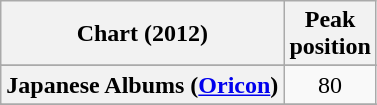<table class="wikitable sortable plainrowheaders" style="text-align:center">
<tr>
<th scope="col">Chart (2012)</th>
<th scope="col">Peak<br> position</th>
</tr>
<tr>
</tr>
<tr>
</tr>
<tr>
</tr>
<tr>
</tr>
<tr>
</tr>
<tr>
</tr>
<tr>
</tr>
<tr>
<th scope="row">Japanese Albums (<a href='#'>Oricon</a>)</th>
<td style="text-align:center;">80</td>
</tr>
<tr>
</tr>
<tr>
</tr>
<tr>
</tr>
<tr>
</tr>
<tr>
</tr>
<tr>
</tr>
<tr>
</tr>
<tr>
</tr>
<tr>
</tr>
<tr>
</tr>
<tr>
</tr>
<tr>
</tr>
</table>
